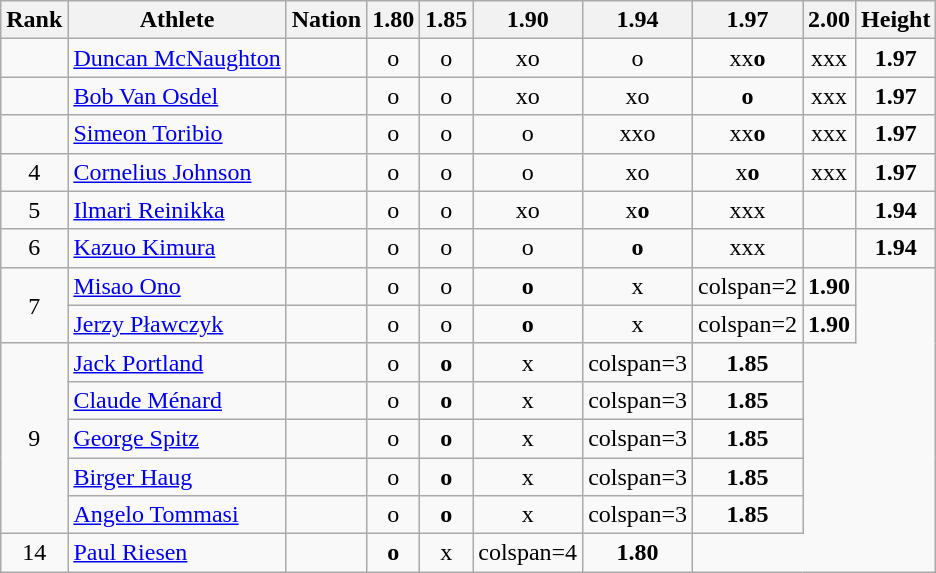<table class="wikitable sortable" style="text-align:center">
<tr>
<th>Rank</th>
<th>Athlete</th>
<th>Nation</th>
<th>1.80</th>
<th>1.85</th>
<th>1.90</th>
<th>1.94</th>
<th>1.97</th>
<th>2.00</th>
<th>Height</th>
</tr>
<tr>
<td></td>
<td align=left><a href='#'>Duncan McNaughton</a></td>
<td align=left></td>
<td>o</td>
<td>o</td>
<td>xo</td>
<td>o</td>
<td>xx<strong>o</strong></td>
<td>xxx</td>
<td><strong>1.97</strong></td>
</tr>
<tr>
<td></td>
<td align=left><a href='#'>Bob Van Osdel</a></td>
<td align=left></td>
<td>o</td>
<td>o</td>
<td>xo</td>
<td>xo</td>
<td><strong>o</strong></td>
<td>xxx</td>
<td><strong>1.97</strong></td>
</tr>
<tr>
<td></td>
<td align=left><a href='#'>Simeon Toribio</a></td>
<td align=left></td>
<td>o</td>
<td>o</td>
<td>o</td>
<td>xxo</td>
<td>xx<strong>o</strong></td>
<td>xxx</td>
<td><strong>1.97</strong></td>
</tr>
<tr>
<td>4</td>
<td align=left><a href='#'>Cornelius Johnson</a></td>
<td align=left></td>
<td>o</td>
<td>o</td>
<td>o</td>
<td>xo</td>
<td>x<strong>o</strong></td>
<td>xxx</td>
<td><strong>1.97</strong></td>
</tr>
<tr>
<td>5</td>
<td align=left><a href='#'>Ilmari Reinikka</a></td>
<td align=left></td>
<td>o</td>
<td>o</td>
<td>xo</td>
<td>x<strong>o</strong></td>
<td>xxx</td>
<td></td>
<td><strong>1.94</strong></td>
</tr>
<tr>
<td>6</td>
<td align=left><a href='#'>Kazuo Kimura</a></td>
<td align=left></td>
<td>o</td>
<td>o</td>
<td>o</td>
<td><strong>o</strong></td>
<td>xxx</td>
<td></td>
<td><strong>1.94</strong></td>
</tr>
<tr>
<td rowspan=2>7</td>
<td align=left><a href='#'>Misao Ono</a></td>
<td align=left></td>
<td>o</td>
<td>o</td>
<td><strong>o</strong></td>
<td>x</td>
<td>colspan=2 </td>
<td><strong>1.90</strong></td>
</tr>
<tr>
<td align=left><a href='#'>Jerzy Pławczyk</a></td>
<td align=left></td>
<td>o</td>
<td>o</td>
<td><strong>o</strong></td>
<td>x</td>
<td>colspan=2 </td>
<td><strong>1.90</strong></td>
</tr>
<tr>
<td rowspan=5>9</td>
<td align=left><a href='#'>Jack Portland</a></td>
<td align=left></td>
<td>o</td>
<td><strong>o</strong></td>
<td>x</td>
<td>colspan=3 </td>
<td><strong>1.85</strong></td>
</tr>
<tr>
<td align=left><a href='#'>Claude Ménard</a></td>
<td align=left></td>
<td>o</td>
<td><strong>o</strong></td>
<td>x</td>
<td>colspan=3 </td>
<td><strong>1.85</strong></td>
</tr>
<tr>
<td align=left><a href='#'>George Spitz</a></td>
<td align=left></td>
<td>o</td>
<td><strong>o</strong></td>
<td>x</td>
<td>colspan=3 </td>
<td><strong>1.85</strong></td>
</tr>
<tr>
<td align=left><a href='#'>Birger Haug</a></td>
<td align=left></td>
<td>o</td>
<td><strong>o</strong></td>
<td>x</td>
<td>colspan=3 </td>
<td><strong>1.85</strong></td>
</tr>
<tr>
<td align=left><a href='#'>Angelo Tommasi</a></td>
<td align=left></td>
<td>o</td>
<td><strong>o</strong></td>
<td>x</td>
<td>colspan=3 </td>
<td><strong>1.85</strong></td>
</tr>
<tr>
<td>14</td>
<td align=left><a href='#'>Paul Riesen</a></td>
<td align=left></td>
<td><strong>o</strong></td>
<td>x</td>
<td>colspan=4 </td>
<td><strong>1.80</strong></td>
</tr>
</table>
